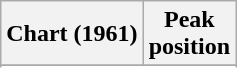<table class="wikitable sortable plainrowheaders">
<tr>
<th>Chart (1961)</th>
<th>Peak<br>position</th>
</tr>
<tr>
</tr>
<tr>
</tr>
</table>
